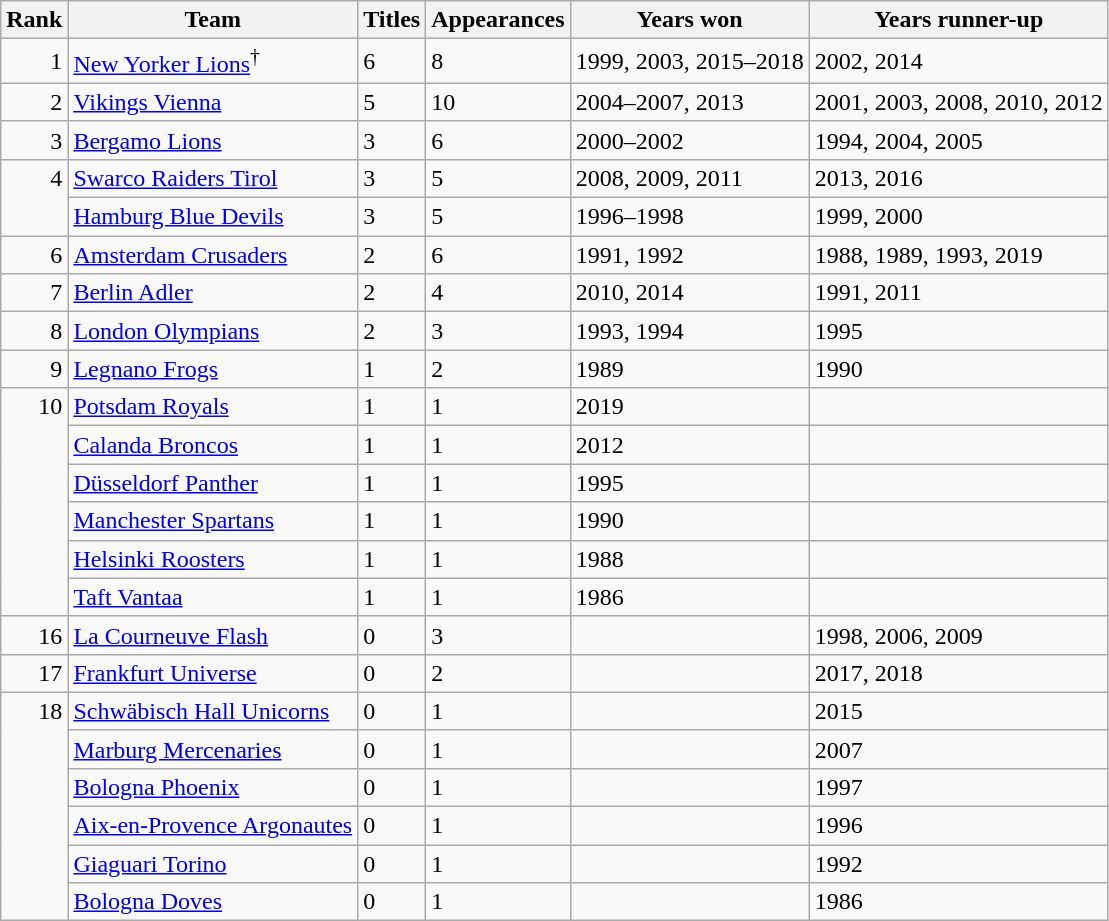<table class="wikitable sortable">
<tr>
<th>Rank</th>
<th>Team</th>
<th>Titles</th>
<th>Appearances</th>
<th class="unsortable">Years won</th>
<th class="unsortable">Years runner-up</th>
</tr>
<tr>
<td style="text-align:right">1</td>
<td> <a href='#'>New Yorker Lions</a><sup>†</sup></td>
<td>6</td>
<td>8</td>
<td>1999, 2003, 2015–2018</td>
<td>2002, 2014</td>
</tr>
<tr>
<td style="text-align:right">2</td>
<td> <a href='#'>Vikings Vienna</a></td>
<td>5</td>
<td>10</td>
<td>2004–2007, 2013</td>
<td>2001, 2003, 2008, 2010, 2012</td>
</tr>
<tr>
<td style="text-align:right">3</td>
<td> <a href='#'>Bergamo Lions</a></td>
<td>3</td>
<td>6</td>
<td>2000–2002</td>
<td>1994, 2004, 2005</td>
</tr>
<tr>
<td rowspan="2" style="text-align:right;vertical-align:top">4</td>
<td> <a href='#'>Swarco Raiders Tirol</a></td>
<td>3</td>
<td>5</td>
<td>2008, 2009, 2011</td>
<td>2013, 2016</td>
</tr>
<tr>
<td> <a href='#'>Hamburg Blue Devils</a></td>
<td>3</td>
<td>5</td>
<td>1996–1998</td>
<td>1999, 2000</td>
</tr>
<tr>
<td style="text-align:right">6</td>
<td> <a href='#'>Amsterdam Crusaders</a></td>
<td>2</td>
<td>6</td>
<td>1991, 1992</td>
<td>1988, 1989, 1993, 2019</td>
</tr>
<tr>
<td style="text-align:right">7</td>
<td> <a href='#'>Berlin Adler</a></td>
<td>2</td>
<td>4</td>
<td>2010, 2014</td>
<td>1991, 2011</td>
</tr>
<tr>
<td style="text-align:right">8</td>
<td> <a href='#'>London Olympians</a></td>
<td>2</td>
<td>3</td>
<td>1993, 1994</td>
<td>1995</td>
</tr>
<tr>
<td style="text-align:right">9</td>
<td> <a href='#'>Legnano Frogs</a></td>
<td>1</td>
<td>2</td>
<td>1989</td>
<td>1990</td>
</tr>
<tr>
<td rowspan="6" style="text-align:right;vertical-align:top">10</td>
<td> <a href='#'>Potsdam Royals</a></td>
<td>1</td>
<td>1</td>
<td>2019</td>
<td></td>
</tr>
<tr>
<td> <a href='#'>Calanda Broncos</a></td>
<td>1</td>
<td>1</td>
<td>2012</td>
<td></td>
</tr>
<tr>
<td> <a href='#'>Düsseldorf Panther</a></td>
<td>1</td>
<td>1</td>
<td>1995</td>
<td></td>
</tr>
<tr>
<td> <a href='#'>Manchester Spartans</a></td>
<td>1</td>
<td>1</td>
<td>1990</td>
<td></td>
</tr>
<tr>
<td> <a href='#'>Helsinki Roosters</a></td>
<td>1</td>
<td>1</td>
<td>1988</td>
<td></td>
</tr>
<tr>
<td> <a href='#'>Taft Vantaa</a></td>
<td>1</td>
<td>1</td>
<td>1986</td>
<td></td>
</tr>
<tr>
<td style="text-align:right">16</td>
<td> <a href='#'>La Courneuve Flash</a></td>
<td>0</td>
<td>3</td>
<td></td>
<td>1998, 2006, 2009</td>
</tr>
<tr>
<td style="text-align:right">17</td>
<td> <a href='#'>Frankfurt Universe</a></td>
<td>0</td>
<td>2</td>
<td></td>
<td>2017, 2018</td>
</tr>
<tr>
<td rowspan="6" style="text-align:right;vertical-align:top">18</td>
<td> <a href='#'>Schwäbisch Hall Unicorns</a></td>
<td>0</td>
<td>1</td>
<td></td>
<td>2015</td>
</tr>
<tr>
<td> <a href='#'>Marburg Mercenaries</a></td>
<td>0</td>
<td>1</td>
<td></td>
<td>2007</td>
</tr>
<tr>
<td> <a href='#'>Bologna Phoenix</a></td>
<td>0</td>
<td>1</td>
<td></td>
<td>1997</td>
</tr>
<tr>
<td> <a href='#'>Aix-en-Provence Argonautes</a></td>
<td>0</td>
<td>1</td>
<td></td>
<td>1996</td>
</tr>
<tr>
<td> <a href='#'>Giaguari Torino</a></td>
<td>0</td>
<td>1</td>
<td></td>
<td>1992</td>
</tr>
<tr>
<td> <a href='#'>Bologna Doves</a></td>
<td>0</td>
<td>1</td>
<td></td>
<td>1986</td>
</tr>
</table>
